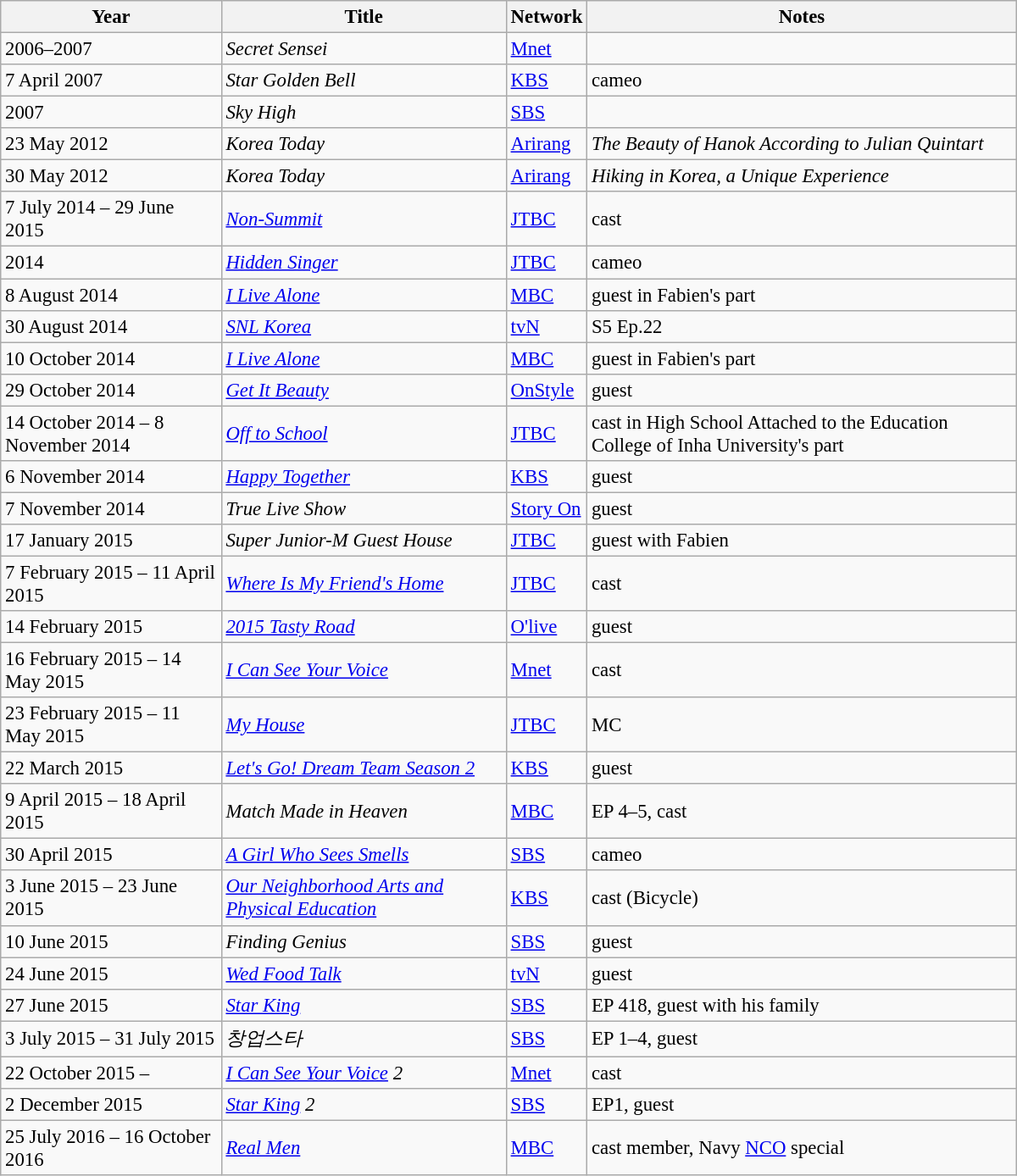<table class="wikitable" style="font-size: 95%; width:800px">
<tr>
<th>Year</th>
<th>Title</th>
<th>Network</th>
<th>Notes</th>
</tr>
<tr>
<td>2006–2007</td>
<td><em>Secret Sensei</em></td>
<td><a href='#'>Mnet</a></td>
<td></td>
</tr>
<tr>
<td>7 April 2007</td>
<td><em>Star Golden Bell</em></td>
<td><a href='#'>KBS</a></td>
<td>cameo</td>
</tr>
<tr>
<td>2007</td>
<td><em>Sky High</em></td>
<td><a href='#'>SBS</a></td>
<td></td>
</tr>
<tr>
<td>23 May 2012</td>
<td><em>Korea Today</em></td>
<td><a href='#'>Arirang</a></td>
<td><em>The Beauty of Hanok According to Julian Quintart</em></td>
</tr>
<tr>
<td>30 May 2012</td>
<td><em>Korea Today</em></td>
<td><a href='#'>Arirang</a></td>
<td><em>Hiking in Korea, a Unique Experience</em></td>
</tr>
<tr>
<td>7 July 2014 – 29 June 2015</td>
<td><em><a href='#'>Non-Summit</a></em></td>
<td><a href='#'>JTBC</a></td>
<td>cast</td>
</tr>
<tr>
<td>2014</td>
<td><em><a href='#'>Hidden Singer</a></em></td>
<td><a href='#'>JTBC</a></td>
<td>cameo</td>
</tr>
<tr>
<td>8 August 2014</td>
<td><em><a href='#'>I Live Alone</a></em></td>
<td><a href='#'>MBC</a></td>
<td>guest in Fabien's part</td>
</tr>
<tr>
<td>30 August 2014</td>
<td><em><a href='#'>SNL Korea</a></em></td>
<td><a href='#'>tvN</a></td>
<td>S5 Ep.22</td>
</tr>
<tr>
<td>10 October 2014</td>
<td><em><a href='#'>I Live Alone</a></em></td>
<td><a href='#'>MBC</a></td>
<td>guest in Fabien's part</td>
</tr>
<tr>
<td>29 October 2014</td>
<td><em><a href='#'>Get It Beauty</a></em></td>
<td><a href='#'>OnStyle</a></td>
<td>guest</td>
</tr>
<tr>
<td>14 October 2014 – 8 November 2014</td>
<td><em><a href='#'>Off to School</a></em></td>
<td><a href='#'>JTBC</a></td>
<td>cast in High School Attached to the Education College of Inha University's part</td>
</tr>
<tr>
<td>6 November 2014</td>
<td><em><a href='#'>Happy Together</a></em></td>
<td><a href='#'>KBS</a></td>
<td>guest</td>
</tr>
<tr>
<td>7 November 2014</td>
<td><em>True Live Show</em></td>
<td><a href='#'>Story On</a></td>
<td>guest</td>
</tr>
<tr>
<td>17 January 2015</td>
<td><em>Super Junior-M Guest House</em></td>
<td><a href='#'>JTBC</a></td>
<td>guest with Fabien</td>
</tr>
<tr>
<td>7 February 2015 – 11 April 2015</td>
<td><em><a href='#'>Where Is My Friend's Home</a></em></td>
<td><a href='#'>JTBC</a></td>
<td>cast</td>
</tr>
<tr>
<td>14 February 2015</td>
<td><em><a href='#'>2015 Tasty Road</a></em></td>
<td><a href='#'>O'live</a></td>
<td>guest</td>
</tr>
<tr>
<td>16 February 2015 – 14 May 2015</td>
<td><em><a href='#'>I Can See Your Voice</a></em></td>
<td><a href='#'>Mnet</a></td>
<td>cast</td>
</tr>
<tr>
<td>23 February 2015 – 11 May 2015</td>
<td><em><a href='#'>My House</a></em></td>
<td><a href='#'>JTBC</a></td>
<td>MC</td>
</tr>
<tr>
<td>22 March 2015</td>
<td><em><a href='#'>Let's Go! Dream Team Season 2</a></em></td>
<td><a href='#'>KBS</a></td>
<td>guest</td>
</tr>
<tr>
<td>9 April 2015 – 18 April 2015</td>
<td><em>Match Made in Heaven </em></td>
<td><a href='#'>MBC</a></td>
<td>EP 4–5, cast</td>
</tr>
<tr>
<td>30 April 2015</td>
<td><em><a href='#'>A Girl Who Sees Smells</a></em></td>
<td><a href='#'>SBS</a></td>
<td>cameo</td>
</tr>
<tr>
<td>3 June 2015 – 23 June 2015</td>
<td><em><a href='#'>Our Neighborhood Arts and Physical Education</a></em></td>
<td><a href='#'>KBS</a></td>
<td>cast (Bicycle)</td>
</tr>
<tr>
<td>10 June 2015</td>
<td><em>Finding Genius</em></td>
<td><a href='#'>SBS</a></td>
<td>guest</td>
</tr>
<tr>
<td>24 June 2015</td>
<td><em><a href='#'>Wed Food Talk</a></em></td>
<td><a href='#'>tvN</a></td>
<td>guest</td>
</tr>
<tr>
<td>27 June 2015</td>
<td><em><a href='#'>Star King</a></em></td>
<td><a href='#'>SBS</a></td>
<td>EP 418, guest with his family</td>
</tr>
<tr>
<td>3 July 2015 – 31 July 2015</td>
<td><em>창업스타</em></td>
<td><a href='#'>SBS</a></td>
<td>EP 1–4, guest</td>
</tr>
<tr>
<td>22 October 2015 –</td>
<td><em><a href='#'>I Can See Your Voice</a> 2</em></td>
<td><a href='#'>Mnet</a></td>
<td>cast</td>
</tr>
<tr>
<td>2 December 2015</td>
<td><em><a href='#'>Star King</a> 2</em></td>
<td><a href='#'>SBS</a></td>
<td>EP1, guest</td>
</tr>
<tr>
<td>25 July 2016 – 16 October 2016</td>
<td><em><a href='#'>Real Men</a></em></td>
<td><a href='#'>MBC</a></td>
<td>cast member, Navy <a href='#'>NCO</a> special</td>
</tr>
</table>
